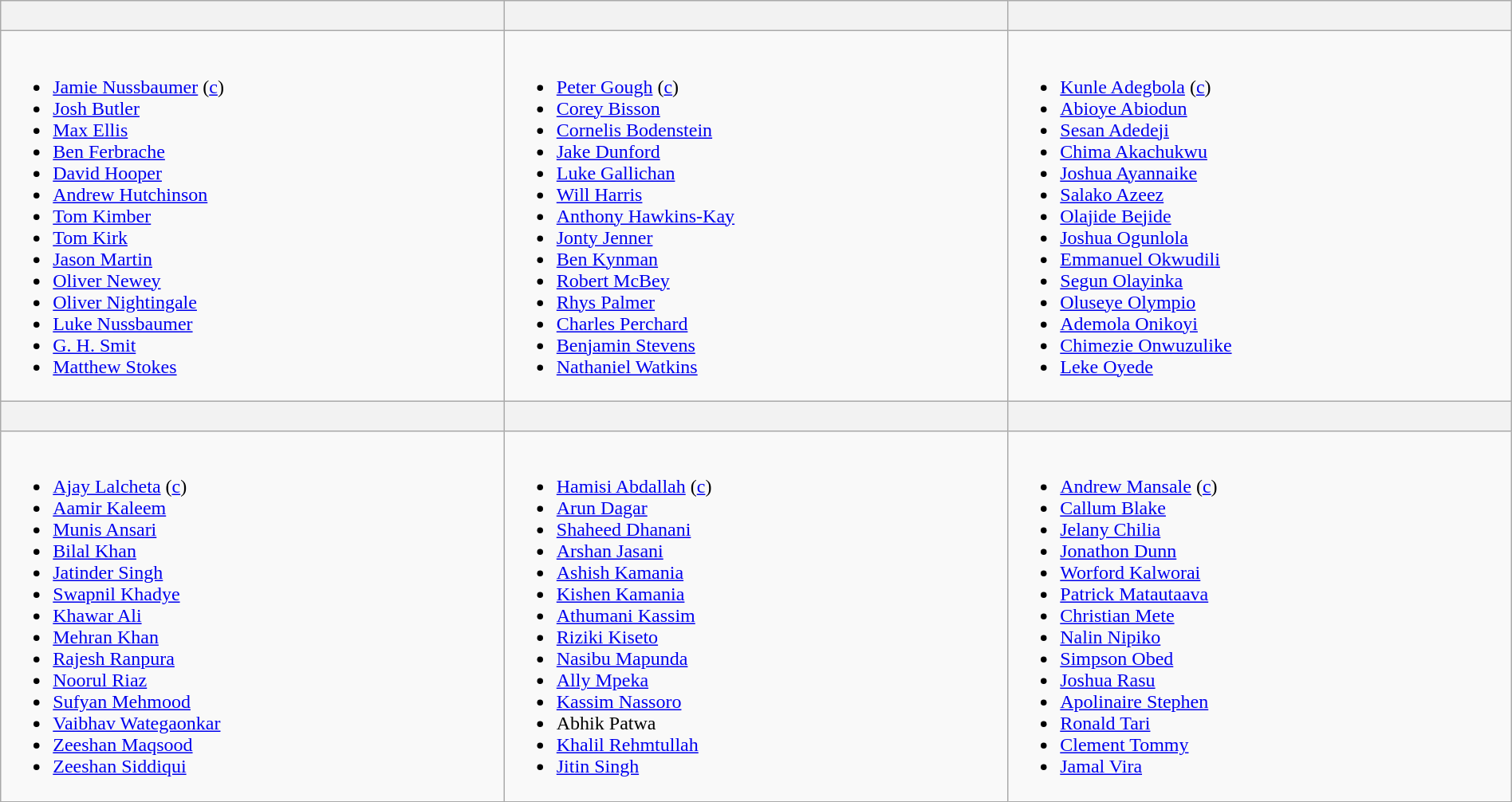<table class="wikitable" width="100%">
<tr>
<th width=33%><br><small></small></th>
<th width=33%><br><small></small></th>
<th width=33%><br><small></small></th>
</tr>
<tr>
<td valign=top><br><ul><li><a href='#'>Jamie Nussbaumer</a> (<a href='#'>c</a>)</li><li><a href='#'>Josh Butler</a></li><li><a href='#'>Max Ellis</a></li><li><a href='#'>Ben Ferbrache</a></li><li><a href='#'>David Hooper</a></li><li><a href='#'>Andrew Hutchinson</a></li><li><a href='#'>Tom Kimber</a></li><li><a href='#'>Tom Kirk</a></li><li><a href='#'>Jason Martin</a></li><li><a href='#'>Oliver Newey</a></li><li><a href='#'>Oliver Nightingale</a></li><li><a href='#'>Luke Nussbaumer</a></li><li><a href='#'>G. H. Smit</a></li><li><a href='#'>Matthew Stokes</a></li></ul></td>
<td valign=top><br><ul><li><a href='#'>Peter Gough</a> (<a href='#'>c</a>)</li><li><a href='#'>Corey Bisson</a></li><li><a href='#'>Cornelis Bodenstein</a></li><li><a href='#'>Jake Dunford</a></li><li><a href='#'>Luke Gallichan</a></li><li><a href='#'>Will Harris</a></li><li><a href='#'>Anthony Hawkins-Kay</a></li><li><a href='#'>Jonty Jenner</a></li><li><a href='#'>Ben Kynman</a></li><li><a href='#'>Robert McBey</a></li><li><a href='#'>Rhys Palmer</a></li><li><a href='#'>Charles Perchard</a></li><li><a href='#'>Benjamin Stevens</a></li><li><a href='#'>Nathaniel Watkins</a></li></ul></td>
<td valign=top><br><ul><li><a href='#'>Kunle Adegbola</a> (<a href='#'>c</a>)</li><li><a href='#'>Abioye Abiodun</a></li><li><a href='#'>Sesan Adedeji</a></li><li><a href='#'>Chima Akachukwu</a></li><li><a href='#'>Joshua Ayannaike</a></li><li><a href='#'>Salako Azeez</a></li><li><a href='#'>Olajide Bejide</a></li><li><a href='#'>Joshua Ogunlola</a></li><li><a href='#'>Emmanuel Okwudili</a></li><li><a href='#'>Segun Olayinka</a></li><li><a href='#'>Oluseye Olympio</a></li><li><a href='#'>Ademola Onikoyi</a></li><li><a href='#'>Chimezie Onwuzulike</a></li><li><a href='#'>Leke Oyede</a></li></ul></td>
</tr>
<tr>
<th width=33%><br><small></small></th>
<th width=33%><br><small></small></th>
<th width=33%><br><small></small></th>
</tr>
<tr>
<td valign=top><br><ul><li><a href='#'>Ajay Lalcheta</a> (<a href='#'>c</a>)</li><li><a href='#'>Aamir Kaleem</a></li><li><a href='#'>Munis Ansari</a></li><li><a href='#'>Bilal Khan</a></li><li><a href='#'>Jatinder Singh</a></li><li><a href='#'>Swapnil Khadye</a></li><li><a href='#'>Khawar Ali</a></li><li><a href='#'>Mehran Khan</a></li><li><a href='#'>Rajesh Ranpura</a></li><li><a href='#'>Noorul Riaz</a></li><li><a href='#'>Sufyan Mehmood</a></li><li><a href='#'>Vaibhav Wategaonkar</a></li><li><a href='#'>Zeeshan Maqsood</a></li><li><a href='#'>Zeeshan Siddiqui</a></li></ul></td>
<td valign=top><br><ul><li><a href='#'>Hamisi Abdallah</a> (<a href='#'>c</a>)</li><li><a href='#'>Arun Dagar</a></li><li><a href='#'>Shaheed Dhanani</a></li><li><a href='#'>Arshan Jasani</a></li><li><a href='#'>Ashish Kamania</a></li><li><a href='#'>Kishen Kamania</a></li><li><a href='#'>Athumani Kassim</a></li><li><a href='#'>Riziki Kiseto</a></li><li><a href='#'>Nasibu Mapunda</a></li><li><a href='#'>Ally Mpeka</a></li><li><a href='#'>Kassim Nassoro</a></li><li>Abhik Patwa</li><li><a href='#'>Khalil Rehmtullah</a></li><li><a href='#'>Jitin Singh</a></li></ul></td>
<td valign=top><br><ul><li><a href='#'>Andrew Mansale</a> (<a href='#'>c</a>)</li><li><a href='#'>Callum Blake</a></li><li><a href='#'>Jelany Chilia</a></li><li><a href='#'>Jonathon Dunn</a></li><li><a href='#'>Worford Kalworai</a></li><li><a href='#'>Patrick Matautaava</a></li><li><a href='#'>Christian Mete</a></li><li><a href='#'>Nalin Nipiko</a></li><li><a href='#'>Simpson Obed</a></li><li><a href='#'>Joshua Rasu</a></li><li><a href='#'>Apolinaire Stephen</a></li><li><a href='#'>Ronald Tari</a></li><li><a href='#'>Clement Tommy</a></li><li><a href='#'>Jamal Vira</a></li></ul></td>
</tr>
</table>
